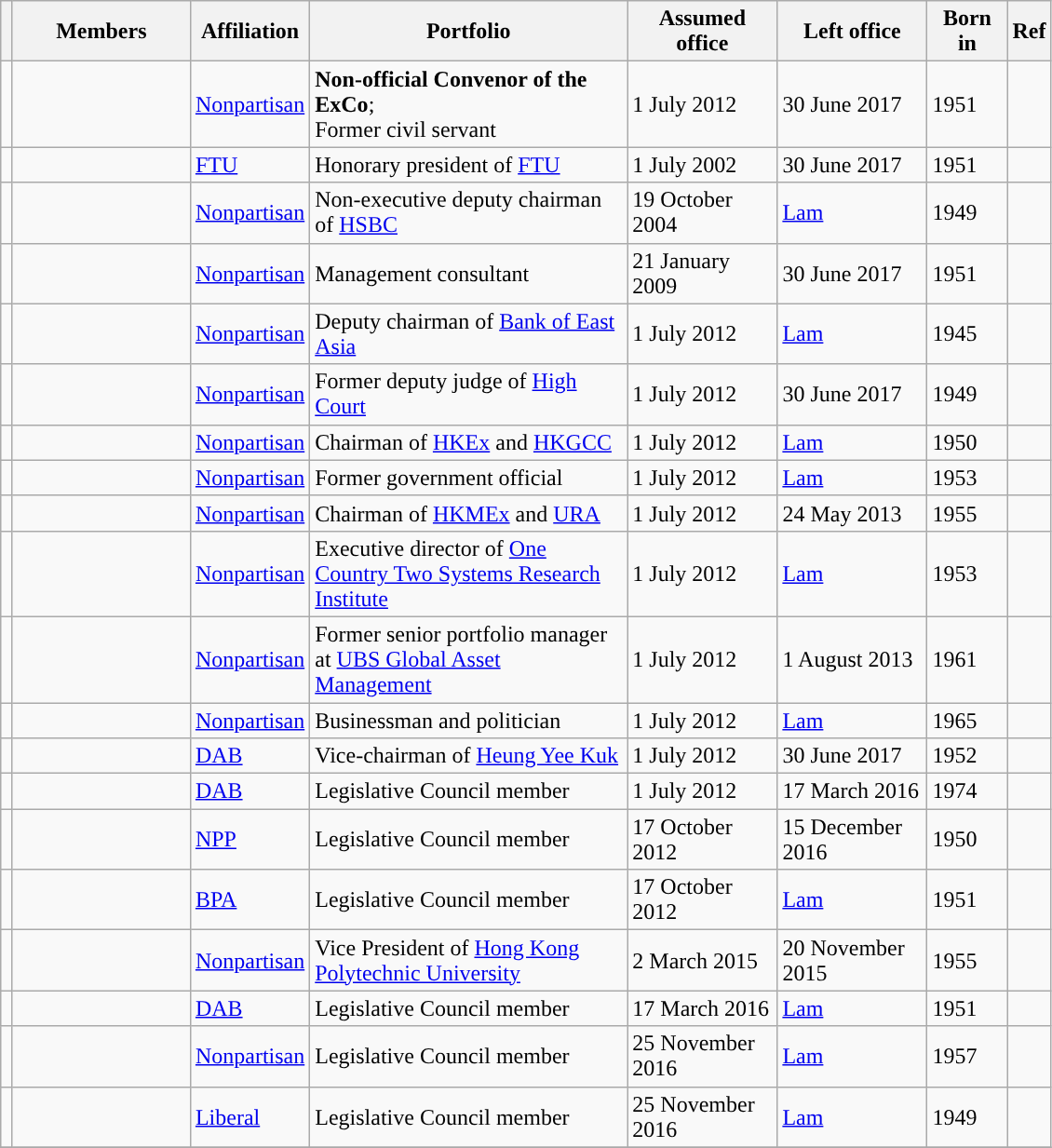<table class="wikitable">
<tr>
<th width="1px" class="unsortable"></th>
<th width="120px">Members</th>
<th width="50px">Affiliation</th>
<th width="220px">Portfolio</th>
<th width="100px">Assumed office</th>
<th width="100px">Left office</th>
<th width="50px">Born in</th>
<th width="10px" class="unsortable">Ref</th>
</tr>
<tr>
<td style="color:inherit;background:"></td>
<td></td>
<td><a href='#'>Nonpartisan</a></td>
<td><strong>Non-official Convenor of the ExCo</strong>;<br>Former civil servant</td>
<td>1 July 2012</td>
<td>30 June 2017</td>
<td>1951</td>
<td></td>
</tr>
<tr>
<td style="color:inherit;background:"></td>
<td></td>
<td><a href='#'>FTU</a></td>
<td>Honorary president of <a href='#'>FTU</a></td>
<td>1 July 2002</td>
<td>30 June 2017</td>
<td>1951</td>
<td></td>
</tr>
<tr>
<td style="color:inherit;background:"></td>
<td></td>
<td><a href='#'>Nonpartisan</a></td>
<td>Non-executive deputy chairman of <a href='#'>HSBC</a></td>
<td>19 October 2004</td>
<td><a href='#'>Lam</a></td>
<td>1949</td>
<td></td>
</tr>
<tr>
<td style="color:inherit;background:"></td>
<td></td>
<td><a href='#'>Nonpartisan</a></td>
<td>Management consultant</td>
<td>21 January 2009</td>
<td>30 June 2017</td>
<td>1951</td>
<td></td>
</tr>
<tr>
<td style="color:inherit;background:"></td>
<td></td>
<td><a href='#'>Nonpartisan</a></td>
<td>Deputy chairman of <a href='#'>Bank of East Asia</a></td>
<td>1 July 2012</td>
<td><a href='#'>Lam</a></td>
<td>1945</td>
<td></td>
</tr>
<tr>
<td style="color:inherit;background:"></td>
<td></td>
<td><a href='#'>Nonpartisan</a></td>
<td>Former deputy judge of <a href='#'>High Court</a></td>
<td>1 July 2012</td>
<td>30 June 2017</td>
<td>1949</td>
<td></td>
</tr>
<tr>
<td style="color:inherit;background:"></td>
<td></td>
<td><a href='#'>Nonpartisan</a></td>
<td>Chairman of <a href='#'>HKEx</a> and <a href='#'>HKGCC</a></td>
<td>1 July 2012</td>
<td><a href='#'>Lam</a></td>
<td>1950</td>
<td></td>
</tr>
<tr>
<td style="color:inherit;background:"></td>
<td></td>
<td><a href='#'>Nonpartisan</a></td>
<td>Former government official</td>
<td>1 July 2012</td>
<td><a href='#'>Lam</a></td>
<td>1953</td>
<td></td>
</tr>
<tr>
<td style="color:inherit;background:"></td>
<td></td>
<td><a href='#'>Nonpartisan</a></td>
<td>Chairman of <a href='#'>HKMEx</a> and <a href='#'>URA</a></td>
<td>1 July 2012</td>
<td>24 May 2013</td>
<td>1955</td>
<td></td>
</tr>
<tr>
<td style="color:inherit;background:"></td>
<td></td>
<td><a href='#'>Nonpartisan</a></td>
<td>Executive director of <a href='#'>One Country Two Systems Research Institute</a></td>
<td>1 July 2012</td>
<td><a href='#'>Lam</a></td>
<td>1953</td>
<td></td>
</tr>
<tr>
<td style="color:inherit;background:"></td>
<td></td>
<td><a href='#'>Nonpartisan</a></td>
<td>Former senior portfolio manager at <a href='#'>UBS Global Asset Management</a></td>
<td>1 July 2012</td>
<td>1 August 2013</td>
<td>1961</td>
<td></td>
</tr>
<tr>
<td style="color:inherit;background:"></td>
<td></td>
<td><a href='#'>Nonpartisan</a></td>
<td>Businessman and politician</td>
<td>1 July 2012</td>
<td><a href='#'>Lam</a></td>
<td>1965</td>
<td></td>
</tr>
<tr>
<td style="color:inherit;background:"></td>
<td></td>
<td><a href='#'>DAB</a></td>
<td>Vice-chairman of <a href='#'>Heung Yee Kuk</a></td>
<td>1 July 2012</td>
<td>30 June 2017</td>
<td>1952</td>
<td></td>
</tr>
<tr>
<td style="color:inherit;background:"></td>
<td></td>
<td><a href='#'>DAB</a></td>
<td>Legislative Council member</td>
<td>1 July 2012</td>
<td>17 March 2016</td>
<td>1974</td>
<td></td>
</tr>
<tr>
<td style="color:inherit;background:"></td>
<td></td>
<td><a href='#'>NPP</a></td>
<td>Legislative Council member</td>
<td>17 October 2012</td>
<td>15 December 2016</td>
<td>1950</td>
<td></td>
</tr>
<tr>
<td style="color:inherit;background:"></td>
<td></td>
<td><a href='#'>BPA</a></td>
<td>Legislative Council member</td>
<td>17 October 2012</td>
<td><a href='#'>Lam</a></td>
<td>1951</td>
<td></td>
</tr>
<tr>
<td style="color:inherit;background:"></td>
<td></td>
<td><a href='#'>Nonpartisan</a></td>
<td>Vice President of <a href='#'>Hong Kong Polytechnic University</a></td>
<td>2 March 2015</td>
<td>20 November 2015</td>
<td>1955</td>
<td></td>
</tr>
<tr>
<td style="color:inherit;background:"></td>
<td></td>
<td><a href='#'>DAB</a></td>
<td>Legislative Council member</td>
<td>17 March 2016</td>
<td><a href='#'>Lam</a></td>
<td>1951</td>
<td></td>
</tr>
<tr>
<td style="color:inherit;background:"></td>
<td></td>
<td><a href='#'>Nonpartisan</a></td>
<td>Legislative Council member</td>
<td>25 November 2016</td>
<td><a href='#'>Lam</a></td>
<td>1957</td>
<td></td>
</tr>
<tr>
<td style="color:inherit;background:"></td>
<td></td>
<td><a href='#'>Liberal</a></td>
<td>Legislative Council member</td>
<td>25 November 2016</td>
<td><a href='#'>Lam</a></td>
<td>1949</td>
<td></td>
</tr>
<tr>
</tr>
</table>
